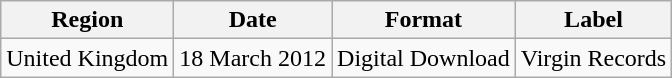<table class=wikitable>
<tr>
<th>Region</th>
<th>Date</th>
<th>Format</th>
<th>Label</th>
</tr>
<tr>
<td>United Kingdom</td>
<td>18 March 2012</td>
<td>Digital Download</td>
<td>Virgin Records</td>
</tr>
</table>
